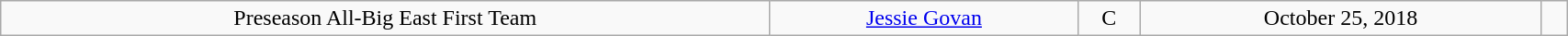<table class="wikitable" style="width: 90%;text-align: center;">
<tr align="center">
<td rowspan="1">Preseason All-Big East First Team</td>
<td><a href='#'>Jessie Govan</a></td>
<td>C</td>
<td>October 25, 2018</td>
<td></td>
</tr>
</table>
